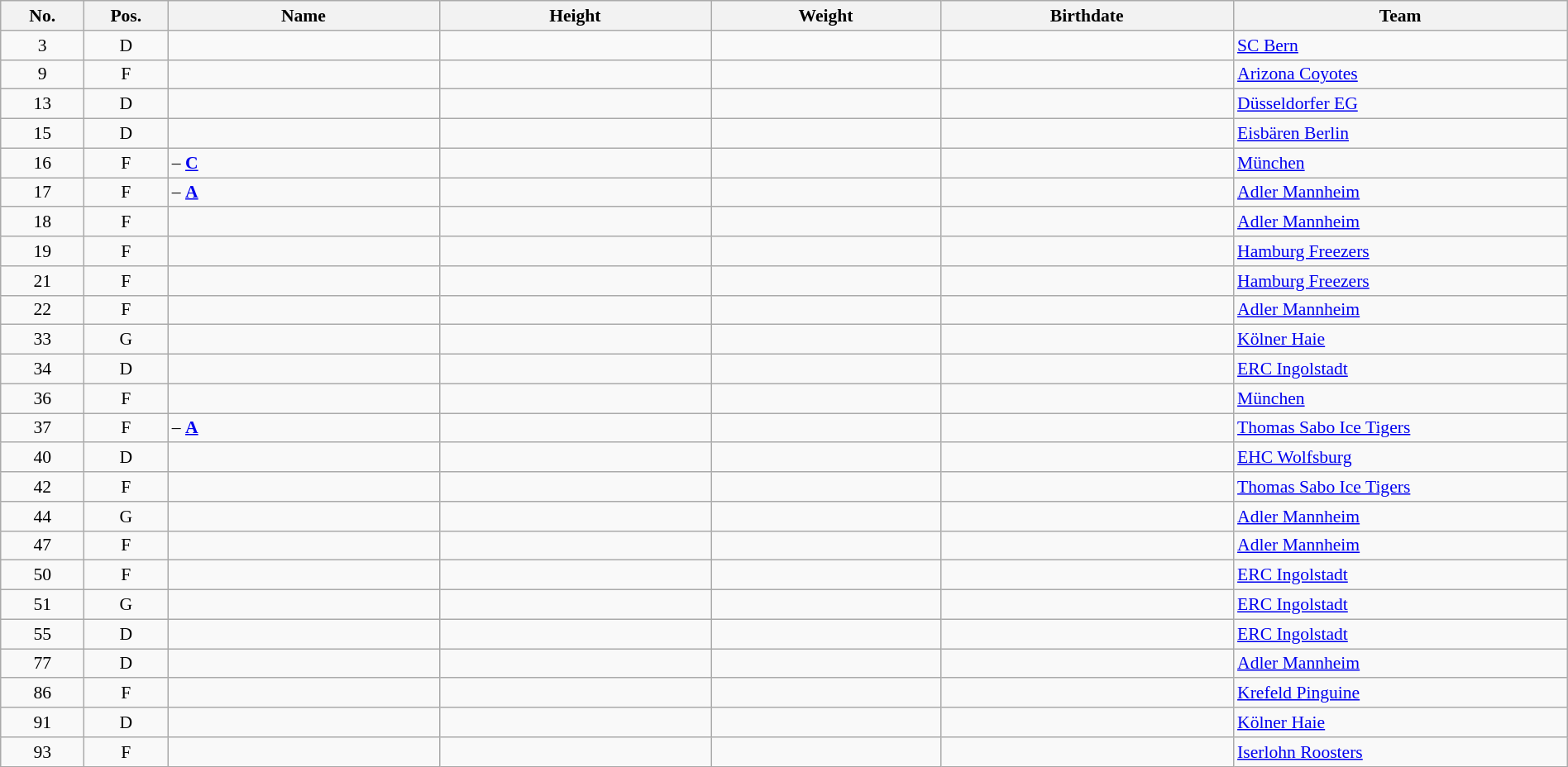<table width="100%" class="wikitable sortable" style="font-size: 90%; text-align: center;">
<tr>
<th style="width:  4%;">No.</th>
<th style="width:  4%;">Pos.</th>
<th style="width: 13%;">Name</th>
<th style="width: 13%;">Height</th>
<th style="width: 11%;">Weight</th>
<th style="width: 14%;">Birthdate</th>
<th style="width: 16%;">Team</th>
</tr>
<tr>
<td>3</td>
<td>D</td>
<td align=left></td>
<td></td>
<td></td>
<td></td>
<td style="text-align:left;"> <a href='#'>SC Bern</a></td>
</tr>
<tr>
<td>9</td>
<td>F</td>
<td align=left></td>
<td></td>
<td></td>
<td></td>
<td style="text-align:left;"> <a href='#'>Arizona Coyotes</a></td>
</tr>
<tr>
<td>13</td>
<td>D</td>
<td align=left></td>
<td></td>
<td></td>
<td></td>
<td style="text-align:left;"> <a href='#'>Düsseldorfer EG</a></td>
</tr>
<tr>
<td>15</td>
<td>D</td>
<td align=left></td>
<td></td>
<td></td>
<td></td>
<td style="text-align:left;"> <a href='#'>Eisbären Berlin</a></td>
</tr>
<tr>
<td>16</td>
<td>F</td>
<td align=left> – <strong><a href='#'>C</a></strong></td>
<td></td>
<td></td>
<td></td>
<td style="text-align:left;"> <a href='#'>München</a></td>
</tr>
<tr>
<td>17</td>
<td>F</td>
<td align=left> – <strong><a href='#'>A</a></strong></td>
<td></td>
<td></td>
<td></td>
<td style="text-align:left;"> <a href='#'>Adler Mannheim</a></td>
</tr>
<tr>
<td>18</td>
<td>F</td>
<td align=left></td>
<td></td>
<td></td>
<td></td>
<td style="text-align:left;"> <a href='#'>Adler Mannheim</a></td>
</tr>
<tr>
<td>19</td>
<td>F</td>
<td align=left></td>
<td></td>
<td></td>
<td></td>
<td style="text-align:left;"> <a href='#'>Hamburg Freezers</a></td>
</tr>
<tr>
<td>21</td>
<td>F</td>
<td align=left></td>
<td></td>
<td></td>
<td></td>
<td style="text-align:left;"> <a href='#'>Hamburg Freezers</a></td>
</tr>
<tr>
<td>22</td>
<td>F</td>
<td align=left></td>
<td></td>
<td></td>
<td></td>
<td style="text-align:left;"> <a href='#'>Adler Mannheim</a></td>
</tr>
<tr>
<td>33</td>
<td>G</td>
<td align=left></td>
<td></td>
<td></td>
<td></td>
<td style="text-align:left;"> <a href='#'>Kölner Haie</a></td>
</tr>
<tr>
<td>34</td>
<td>D</td>
<td align=left></td>
<td></td>
<td></td>
<td></td>
<td style="text-align:left;"> <a href='#'>ERC Ingolstadt</a></td>
</tr>
<tr>
<td>36</td>
<td>F</td>
<td align=left></td>
<td></td>
<td></td>
<td></td>
<td style="text-align:left;"> <a href='#'>München</a></td>
</tr>
<tr>
<td>37</td>
<td>F</td>
<td align=left> – <strong><a href='#'>A</a></strong></td>
<td></td>
<td></td>
<td></td>
<td style="text-align:left;"> <a href='#'>Thomas Sabo Ice Tigers</a></td>
</tr>
<tr>
<td>40</td>
<td>D</td>
<td align=left></td>
<td></td>
<td></td>
<td></td>
<td style="text-align:left;"> <a href='#'>EHC Wolfsburg</a></td>
</tr>
<tr>
<td>42</td>
<td>F</td>
<td align=left></td>
<td></td>
<td></td>
<td></td>
<td style="text-align:left;"> <a href='#'>Thomas Sabo Ice Tigers</a></td>
</tr>
<tr>
<td>44</td>
<td>G</td>
<td align=left></td>
<td></td>
<td></td>
<td></td>
<td style="text-align:left;"> <a href='#'>Adler Mannheim</a></td>
</tr>
<tr>
<td>47</td>
<td>F</td>
<td align=left></td>
<td></td>
<td></td>
<td></td>
<td style="text-align:left;"> <a href='#'>Adler Mannheim</a></td>
</tr>
<tr>
<td>50</td>
<td>F</td>
<td align=left></td>
<td></td>
<td></td>
<td></td>
<td style="text-align:left;"> <a href='#'>ERC Ingolstadt</a></td>
</tr>
<tr>
<td>51</td>
<td>G</td>
<td align=left></td>
<td></td>
<td></td>
<td></td>
<td style="text-align:left;"> <a href='#'>ERC Ingolstadt</a></td>
</tr>
<tr>
<td>55</td>
<td>D</td>
<td align=left></td>
<td></td>
<td></td>
<td></td>
<td style="text-align:left;"> <a href='#'>ERC Ingolstadt</a></td>
</tr>
<tr>
<td>77</td>
<td>D</td>
<td align=left></td>
<td></td>
<td></td>
<td></td>
<td style="text-align:left;"> <a href='#'>Adler Mannheim</a></td>
</tr>
<tr>
<td>86</td>
<td>F</td>
<td align=left></td>
<td></td>
<td></td>
<td></td>
<td style="text-align:left;"> <a href='#'>Krefeld Pinguine</a></td>
</tr>
<tr>
<td>91</td>
<td>D</td>
<td align=left></td>
<td></td>
<td></td>
<td></td>
<td style="text-align:left;"> <a href='#'>Kölner Haie</a></td>
</tr>
<tr>
<td>93</td>
<td>F</td>
<td align=left></td>
<td></td>
<td></td>
<td></td>
<td style="text-align:left;"> <a href='#'>Iserlohn Roosters</a></td>
</tr>
</table>
